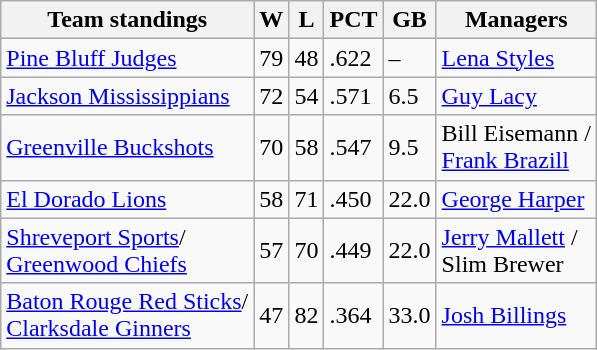<table class="wikitable">
<tr>
<th>Team standings</th>
<th>W</th>
<th>L</th>
<th>PCT</th>
<th>GB</th>
<th>Managers</th>
</tr>
<tr>
<td><a href='#'>Pine Bluff Judges</a></td>
<td>79</td>
<td>48</td>
<td>.622</td>
<td>–</td>
<td><a href='#'>Lena Styles</a></td>
</tr>
<tr>
<td><a href='#'>Jackson Mississippians</a></td>
<td>72</td>
<td>54</td>
<td>.571</td>
<td>6.5</td>
<td><a href='#'>Guy Lacy</a></td>
</tr>
<tr>
<td><a href='#'>Greenville Buckshots</a></td>
<td>70</td>
<td>58</td>
<td>.547</td>
<td>9.5</td>
<td>Bill Eisemann /<br> <a href='#'>Frank Brazill</a></td>
</tr>
<tr>
<td><a href='#'>El Dorado Lions</a></td>
<td>58</td>
<td>71</td>
<td>.450</td>
<td>22.0</td>
<td><a href='#'>George Harper</a></td>
</tr>
<tr>
<td><a href='#'>Shreveport Sports</a>/<br><a href='#'>Greenwood Chiefs</a></td>
<td>57</td>
<td>70</td>
<td>.449</td>
<td>22.0</td>
<td><a href='#'>Jerry Mallett</a> /<br> Slim Brewer</td>
</tr>
<tr>
<td><a href='#'>Baton Rouge Red Sticks</a>/<br> <a href='#'>Clarksdale Ginners</a></td>
<td>47</td>
<td>82</td>
<td>.364</td>
<td>33.0</td>
<td><a href='#'>Josh Billings</a></td>
</tr>
</table>
